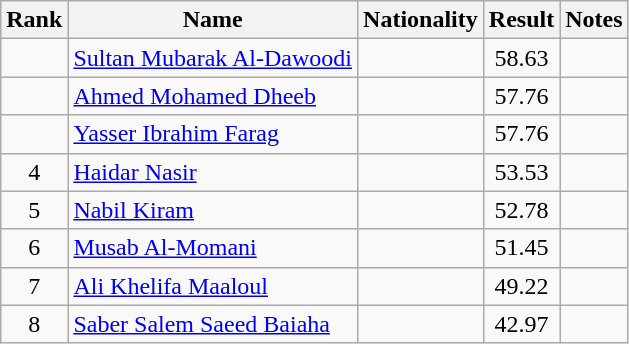<table class="wikitable sortable" style="text-align:center">
<tr>
<th>Rank</th>
<th>Name</th>
<th>Nationality</th>
<th>Result</th>
<th>Notes</th>
</tr>
<tr>
<td></td>
<td align=left><a href='#'>Sultan Mubarak Al-Dawoodi</a></td>
<td align=left></td>
<td>58.63</td>
<td></td>
</tr>
<tr>
<td></td>
<td align=left><a href='#'>Ahmed Mohamed Dheeb</a></td>
<td align=left></td>
<td>57.76</td>
<td></td>
</tr>
<tr>
<td></td>
<td align=left><a href='#'>Yasser Ibrahim Farag</a></td>
<td align=left></td>
<td>57.76</td>
<td></td>
</tr>
<tr>
<td>4</td>
<td align=left><a href='#'>Haidar Nasir</a></td>
<td align=left></td>
<td>53.53</td>
<td></td>
</tr>
<tr>
<td>5</td>
<td align=left><a href='#'>Nabil Kiram</a></td>
<td align=left></td>
<td>52.78</td>
<td></td>
</tr>
<tr>
<td>6</td>
<td align=left><a href='#'>Musab Al-Momani</a></td>
<td align=left></td>
<td>51.45</td>
<td></td>
</tr>
<tr>
<td>7</td>
<td align=left><a href='#'>Ali Khelifa Maaloul</a></td>
<td align=left></td>
<td>49.22</td>
<td></td>
</tr>
<tr>
<td>8</td>
<td align=left><a href='#'>Saber Salem Saeed Baiaha</a></td>
<td align=left></td>
<td>42.97</td>
<td></td>
</tr>
</table>
